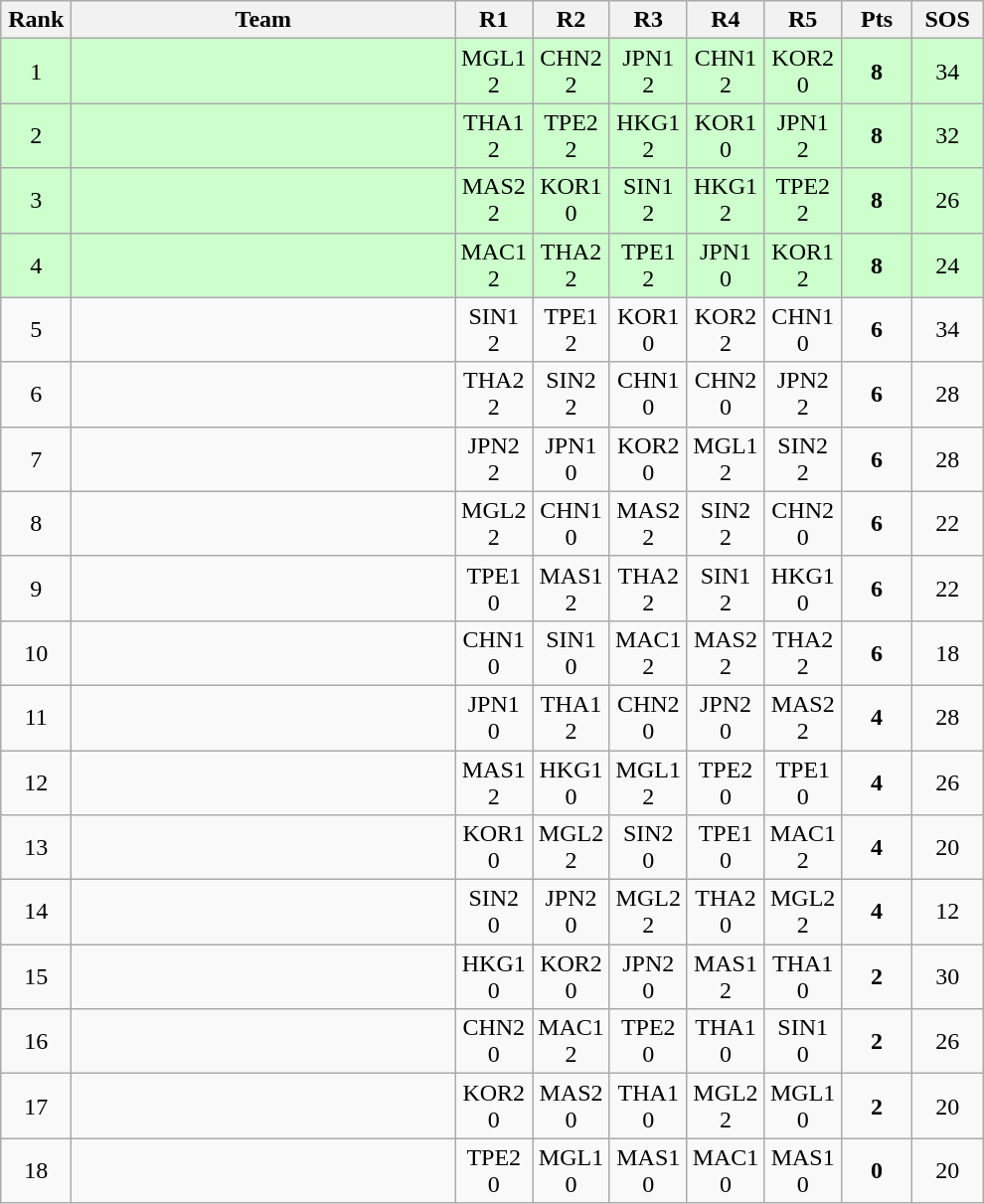<table class=wikitable style="text-align:center">
<tr>
<th width=40>Rank</th>
<th width=250>Team</th>
<th width=40>R1</th>
<th width=40>R2</th>
<th width=40>R3</th>
<th width=40>R4</th>
<th width=40>R5</th>
<th width=40>Pts</th>
<th width=40>SOS</th>
</tr>
<tr bgcolor="ccffcc">
<td>1</td>
<td align=left><br></td>
<td>MGL1<br>2</td>
<td>CHN2<br>2</td>
<td>JPN1<br>2</td>
<td>CHN1<br>2</td>
<td>KOR2<br>0</td>
<td><strong>8</strong></td>
<td>34</td>
</tr>
<tr bgcolor="ccffcc">
<td>2</td>
<td align=left><br></td>
<td>THA1<br>2</td>
<td>TPE2<br>2</td>
<td>HKG1<br>2</td>
<td>KOR1<br>0</td>
<td>JPN1<br>2</td>
<td><strong>8</strong></td>
<td>32</td>
</tr>
<tr bgcolor="ccffcc">
<td>3</td>
<td align=left><br></td>
<td>MAS2<br>2</td>
<td>KOR1<br>0</td>
<td>SIN1<br>2</td>
<td>HKG1<br>2</td>
<td>TPE2<br>2</td>
<td><strong>8</strong></td>
<td>26</td>
</tr>
<tr bgcolor="ccffcc">
<td>4</td>
<td align=left><br></td>
<td>MAC1<br>2</td>
<td>THA2<br>2</td>
<td>TPE1<br>2</td>
<td>JPN1<br>0</td>
<td>KOR1<br>2</td>
<td><strong>8</strong></td>
<td>24</td>
</tr>
<tr>
<td>5</td>
<td align=left><br></td>
<td>SIN1<br>2</td>
<td>TPE1<br>2</td>
<td>KOR1<br>0</td>
<td>KOR2<br>2</td>
<td>CHN1<br>0</td>
<td><strong>6</strong></td>
<td>34</td>
</tr>
<tr>
<td>6</td>
<td align=left><br></td>
<td>THA2<br>2</td>
<td>SIN2<br>2</td>
<td>CHN1<br>0</td>
<td>CHN2<br>0</td>
<td>JPN2<br>2</td>
<td><strong>6</strong></td>
<td>28</td>
</tr>
<tr>
<td>7</td>
<td align=left><br></td>
<td>JPN2<br>2</td>
<td>JPN1<br>0</td>
<td>KOR2<br>0</td>
<td>MGL1<br>2</td>
<td>SIN2<br>2</td>
<td><strong>6</strong></td>
<td>28</td>
</tr>
<tr>
<td>8</td>
<td align=left><br></td>
<td>MGL2<br>2</td>
<td>CHN1<br>0</td>
<td>MAS2<br>2</td>
<td>SIN2<br>2</td>
<td>CHN2<br>0</td>
<td><strong>6</strong></td>
<td>22</td>
</tr>
<tr>
<td>9</td>
<td align=left><br></td>
<td>TPE1<br>0</td>
<td>MAS1<br>2</td>
<td>THA2<br>2</td>
<td>SIN1<br>2</td>
<td>HKG1<br>0</td>
<td><strong>6</strong></td>
<td>22</td>
</tr>
<tr>
<td>10</td>
<td align=left><br></td>
<td>CHN1<br>0</td>
<td>SIN1<br>0</td>
<td>MAC1<br>2</td>
<td>MAS2<br>2</td>
<td>THA2<br>2</td>
<td><strong>6</strong></td>
<td>18</td>
</tr>
<tr>
<td>11</td>
<td align=left><br></td>
<td>JPN1<br>0</td>
<td>THA1<br>2</td>
<td>CHN2<br>0</td>
<td>JPN2<br>0</td>
<td>MAS2<br>2</td>
<td><strong>4</strong></td>
<td>28</td>
</tr>
<tr>
<td>12</td>
<td align=left><br></td>
<td>MAS1<br>2</td>
<td>HKG1<br>0</td>
<td>MGL1<br>2</td>
<td>TPE2<br>0</td>
<td>TPE1<br>0</td>
<td><strong>4</strong></td>
<td>26</td>
</tr>
<tr>
<td>13</td>
<td align=left><br></td>
<td>KOR1<br>0</td>
<td>MGL2<br>2</td>
<td>SIN2<br>0</td>
<td>TPE1<br>0</td>
<td>MAC1<br>2</td>
<td><strong>4</strong></td>
<td>20</td>
</tr>
<tr>
<td>14</td>
<td align=left><br></td>
<td>SIN2<br>0</td>
<td>JPN2<br>0</td>
<td>MGL2<br>2</td>
<td>THA2<br>0</td>
<td>MGL2<br>2</td>
<td><strong>4</strong></td>
<td>12</td>
</tr>
<tr>
<td>15</td>
<td align=left><br></td>
<td>HKG1<br>0</td>
<td>KOR2<br>0</td>
<td>JPN2<br>0</td>
<td>MAS1<br>2</td>
<td>THA1<br>0</td>
<td><strong>2</strong></td>
<td>30</td>
</tr>
<tr>
<td>16</td>
<td align=left><br></td>
<td>CHN2<br>0</td>
<td>MAC1<br>2</td>
<td>TPE2<br>0</td>
<td>THA1<br>0</td>
<td>SIN1<br>0</td>
<td><strong>2</strong></td>
<td>26</td>
</tr>
<tr>
<td>17</td>
<td align=left><br></td>
<td>KOR2<br>0</td>
<td>MAS2<br>0</td>
<td>THA1<br>0</td>
<td>MGL2<br>2</td>
<td>MGL1<br>0</td>
<td><strong>2</strong></td>
<td>20</td>
</tr>
<tr>
<td>18</td>
<td align=left><br></td>
<td>TPE2<br>0</td>
<td>MGL1<br>0</td>
<td>MAS1<br>0</td>
<td>MAC1<br>0</td>
<td>MAS1<br>0</td>
<td><strong>0</strong></td>
<td>20</td>
</tr>
</table>
